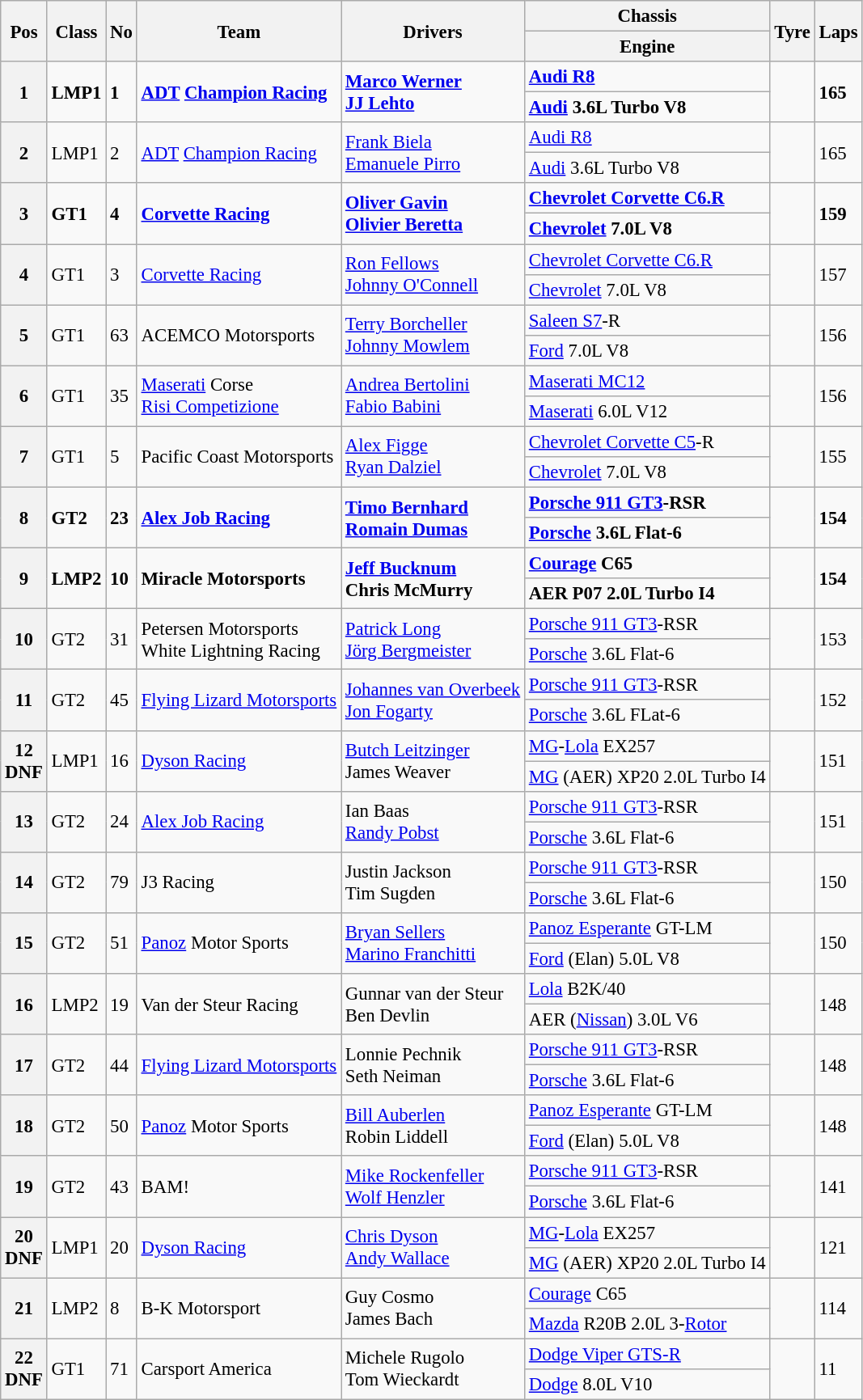<table class="wikitable" style="font-size: 95%;">
<tr>
<th rowspan=2>Pos</th>
<th rowspan=2>Class</th>
<th rowspan=2>No</th>
<th rowspan=2>Team</th>
<th rowspan=2>Drivers</th>
<th>Chassis</th>
<th rowspan=2>Tyre</th>
<th rowspan=2>Laps</th>
</tr>
<tr>
<th>Engine</th>
</tr>
<tr style="font-weight:bold">
<th rowspan=2>1</th>
<td rowspan=2>LMP1</td>
<td rowspan=2>1</td>
<td rowspan=2> <a href='#'>ADT</a> <a href='#'>Champion Racing</a></td>
<td rowspan=2> <a href='#'>Marco Werner</a><br> <a href='#'>JJ Lehto</a></td>
<td><a href='#'>Audi R8</a></td>
<td rowspan=2></td>
<td rowspan=2>165</td>
</tr>
<tr style="font-weight:bold">
<td><a href='#'>Audi</a> 3.6L Turbo V8</td>
</tr>
<tr>
<th rowspan=2>2</th>
<td rowspan=2>LMP1</td>
<td rowspan=2>2</td>
<td rowspan=2> <a href='#'>ADT</a> <a href='#'>Champion Racing</a></td>
<td rowspan=2> <a href='#'>Frank Biela</a><br> <a href='#'>Emanuele Pirro</a></td>
<td><a href='#'>Audi R8</a></td>
<td rowspan=2></td>
<td rowspan=2>165</td>
</tr>
<tr>
<td><a href='#'>Audi</a> 3.6L Turbo V8</td>
</tr>
<tr style="font-weight:bold">
<th rowspan=2>3</th>
<td rowspan=2>GT1</td>
<td rowspan=2>4</td>
<td rowspan=2> <a href='#'>Corvette Racing</a></td>
<td rowspan=2> <a href='#'>Oliver Gavin</a><br> <a href='#'>Olivier Beretta</a></td>
<td><a href='#'>Chevrolet Corvette C6.R</a></td>
<td rowspan=2></td>
<td rowspan=2>159</td>
</tr>
<tr style="font-weight:bold">
<td><a href='#'>Chevrolet</a> 7.0L V8</td>
</tr>
<tr>
<th rowspan=2>4</th>
<td rowspan=2>GT1</td>
<td rowspan=2>3</td>
<td rowspan=2> <a href='#'>Corvette Racing</a></td>
<td rowspan=2> <a href='#'>Ron Fellows</a><br> <a href='#'>Johnny O'Connell</a></td>
<td><a href='#'>Chevrolet Corvette C6.R</a></td>
<td rowspan=2></td>
<td rowspan=2>157</td>
</tr>
<tr>
<td><a href='#'>Chevrolet</a> 7.0L V8</td>
</tr>
<tr>
<th rowspan=2>5</th>
<td rowspan=2>GT1</td>
<td rowspan=2>63</td>
<td rowspan=2> ACEMCO Motorsports</td>
<td rowspan=2> <a href='#'>Terry Borcheller</a><br> <a href='#'>Johnny Mowlem</a></td>
<td><a href='#'>Saleen S7</a>-R</td>
<td rowspan=2></td>
<td rowspan=2>156</td>
</tr>
<tr>
<td><a href='#'>Ford</a> 7.0L V8</td>
</tr>
<tr>
<th rowspan=2>6</th>
<td rowspan=2>GT1</td>
<td rowspan=2>35</td>
<td rowspan=2> <a href='#'>Maserati</a> Corse<br> <a href='#'>Risi Competizione</a></td>
<td rowspan=2> <a href='#'>Andrea Bertolini</a><br> <a href='#'>Fabio Babini</a></td>
<td><a href='#'>Maserati MC12</a></td>
<td rowspan=2></td>
<td rowspan=2>156</td>
</tr>
<tr>
<td><a href='#'>Maserati</a> 6.0L V12</td>
</tr>
<tr>
<th rowspan=2>7</th>
<td rowspan=2>GT1</td>
<td rowspan=2>5</td>
<td rowspan=2> Pacific Coast Motorsports</td>
<td rowspan=2> <a href='#'>Alex Figge</a><br> <a href='#'>Ryan Dalziel</a></td>
<td><a href='#'>Chevrolet Corvette C5</a>-R</td>
<td rowspan=2></td>
<td rowspan=2>155</td>
</tr>
<tr>
<td><a href='#'>Chevrolet</a> 7.0L V8</td>
</tr>
<tr style="font-weight:bold">
<th rowspan=2>8</th>
<td rowspan=2>GT2</td>
<td rowspan=2>23</td>
<td rowspan=2> <a href='#'>Alex Job Racing</a></td>
<td rowspan=2> <a href='#'>Timo Bernhard</a><br> <a href='#'>Romain Dumas</a></td>
<td><a href='#'>Porsche 911 GT3</a>-RSR</td>
<td rowspan=2></td>
<td rowspan=2>154</td>
</tr>
<tr style="font-weight:bold">
<td><a href='#'>Porsche</a> 3.6L Flat-6</td>
</tr>
<tr style="font-weight:bold">
<th rowspan=2>9</th>
<td rowspan=2>LMP2</td>
<td rowspan=2>10</td>
<td rowspan=2> Miracle Motorsports</td>
<td rowspan=2> <a href='#'>Jeff Bucknum</a><br> Chris McMurry</td>
<td><a href='#'>Courage</a> C65</td>
<td rowspan=2></td>
<td rowspan=2>154</td>
</tr>
<tr style="font-weight:bold">
<td>AER P07 2.0L Turbo I4</td>
</tr>
<tr>
<th rowspan=2>10</th>
<td rowspan=2>GT2</td>
<td rowspan=2>31</td>
<td rowspan=2> Petersen Motorsports<br> White Lightning Racing</td>
<td rowspan=2> <a href='#'>Patrick Long</a><br> <a href='#'>Jörg Bergmeister</a></td>
<td><a href='#'>Porsche 911 GT3</a>-RSR</td>
<td rowspan=2></td>
<td rowspan=2>153</td>
</tr>
<tr>
<td><a href='#'>Porsche</a> 3.6L Flat-6</td>
</tr>
<tr>
<th rowspan=2>11</th>
<td rowspan=2>GT2</td>
<td rowspan=2>45</td>
<td rowspan=2> <a href='#'>Flying Lizard Motorsports</a></td>
<td rowspan=2> <a href='#'>Johannes van Overbeek</a><br> <a href='#'>Jon Fogarty</a></td>
<td><a href='#'>Porsche 911 GT3</a>-RSR</td>
<td rowspan=2></td>
<td rowspan=2>152</td>
</tr>
<tr>
<td><a href='#'>Porsche</a> 3.6L FLat-6</td>
</tr>
<tr>
<th rowspan=2>12<br>DNF</th>
<td rowspan=2>LMP1</td>
<td rowspan=2>16</td>
<td rowspan=2> <a href='#'>Dyson Racing</a></td>
<td rowspan=2> <a href='#'>Butch Leitzinger</a><br> James Weaver</td>
<td><a href='#'>MG</a>-<a href='#'>Lola</a> EX257</td>
<td rowspan=2></td>
<td rowspan=2>151</td>
</tr>
<tr>
<td><a href='#'>MG</a> (AER) XP20 2.0L Turbo I4</td>
</tr>
<tr>
<th rowspan=2>13</th>
<td rowspan=2>GT2</td>
<td rowspan=2>24</td>
<td rowspan=2> <a href='#'>Alex Job Racing</a></td>
<td rowspan=2> Ian Baas<br> <a href='#'>Randy Pobst</a></td>
<td><a href='#'>Porsche 911 GT3</a>-RSR</td>
<td rowspan=2></td>
<td rowspan=2>151</td>
</tr>
<tr>
<td><a href='#'>Porsche</a> 3.6L Flat-6</td>
</tr>
<tr>
<th rowspan=2>14</th>
<td rowspan=2>GT2</td>
<td rowspan=2>79</td>
<td rowspan=2> J3 Racing</td>
<td rowspan=2> Justin Jackson<br> Tim Sugden</td>
<td><a href='#'>Porsche 911 GT3</a>-RSR</td>
<td rowspan=2></td>
<td rowspan=2>150</td>
</tr>
<tr>
<td><a href='#'>Porsche</a> 3.6L Flat-6</td>
</tr>
<tr>
<th rowspan=2>15</th>
<td rowspan=2>GT2</td>
<td rowspan=2>51</td>
<td rowspan=2> <a href='#'>Panoz</a> Motor Sports</td>
<td rowspan=2> <a href='#'>Bryan Sellers</a><br> <a href='#'>Marino Franchitti</a></td>
<td><a href='#'>Panoz Esperante</a> GT-LM</td>
<td rowspan=2></td>
<td rowspan=2>150</td>
</tr>
<tr>
<td><a href='#'>Ford</a> (Elan) 5.0L V8</td>
</tr>
<tr>
<th rowspan=2>16</th>
<td rowspan=2>LMP2</td>
<td rowspan=2>19</td>
<td rowspan=2> Van der Steur Racing</td>
<td rowspan=2> Gunnar van der Steur<br> Ben Devlin</td>
<td><a href='#'>Lola</a> B2K/40</td>
<td rowspan=2></td>
<td rowspan=2>148</td>
</tr>
<tr>
<td>AER (<a href='#'>Nissan</a>) 3.0L V6</td>
</tr>
<tr>
<th rowspan=2>17</th>
<td rowspan=2>GT2</td>
<td rowspan=2>44</td>
<td rowspan=2> <a href='#'>Flying Lizard Motorsports</a></td>
<td rowspan=2> Lonnie Pechnik<br> Seth Neiman</td>
<td><a href='#'>Porsche 911 GT3</a>-RSR</td>
<td rowspan=2></td>
<td rowspan=2>148</td>
</tr>
<tr>
<td><a href='#'>Porsche</a> 3.6L Flat-6</td>
</tr>
<tr>
<th rowspan=2>18</th>
<td rowspan=2>GT2</td>
<td rowspan=2>50</td>
<td rowspan=2> <a href='#'>Panoz</a> Motor Sports</td>
<td rowspan=2> <a href='#'>Bill Auberlen</a><br> Robin Liddell</td>
<td><a href='#'>Panoz Esperante</a> GT-LM</td>
<td rowspan=2></td>
<td rowspan=2>148</td>
</tr>
<tr>
<td><a href='#'>Ford</a> (Elan) 5.0L V8</td>
</tr>
<tr>
<th rowspan=2>19</th>
<td rowspan=2>GT2</td>
<td rowspan=2>43</td>
<td rowspan=2> BAM!</td>
<td rowspan=2> <a href='#'>Mike Rockenfeller</a><br> <a href='#'>Wolf Henzler</a></td>
<td><a href='#'>Porsche 911 GT3</a>-RSR</td>
<td rowspan=2></td>
<td rowspan=2>141</td>
</tr>
<tr>
<td><a href='#'>Porsche</a> 3.6L Flat-6</td>
</tr>
<tr>
<th rowspan=2>20<br>DNF</th>
<td rowspan=2>LMP1</td>
<td rowspan=2>20</td>
<td rowspan=2> <a href='#'>Dyson Racing</a></td>
<td rowspan=2> <a href='#'>Chris Dyson</a><br> <a href='#'>Andy Wallace</a></td>
<td><a href='#'>MG</a>-<a href='#'>Lola</a> EX257</td>
<td rowspan=2></td>
<td rowspan=2>121</td>
</tr>
<tr>
<td><a href='#'>MG</a> (AER) XP20 2.0L Turbo I4</td>
</tr>
<tr>
<th rowspan=2>21</th>
<td rowspan=2>LMP2</td>
<td rowspan=2>8</td>
<td rowspan=2> B-K Motorsport</td>
<td rowspan=2> Guy Cosmo<br> James Bach</td>
<td><a href='#'>Courage</a> C65</td>
<td rowspan=2></td>
<td rowspan=2>114</td>
</tr>
<tr>
<td><a href='#'>Mazda</a> R20B 2.0L 3-<a href='#'>Rotor</a></td>
</tr>
<tr>
<th rowspan=2>22<br>DNF</th>
<td rowspan=2>GT1</td>
<td rowspan=2>71</td>
<td rowspan=2> Carsport America</td>
<td rowspan=2> Michele Rugolo<br> Tom Wieckardt</td>
<td><a href='#'>Dodge Viper GTS-R</a></td>
<td rowspan=2></td>
<td rowspan=2>11</td>
</tr>
<tr>
<td><a href='#'>Dodge</a> 8.0L V10</td>
</tr>
</table>
